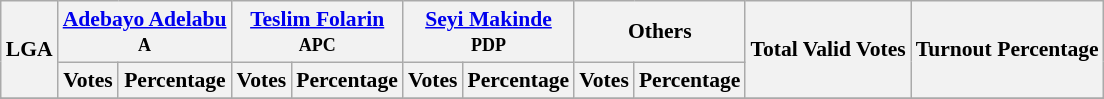<table class="wikitable sortable" style=" font-size: 90%">
<tr>
<th rowspan="2">LGA</th>
<th colspan="2"><a href='#'>Adebayo Adelabu</a><br><small>A</small></th>
<th colspan="2"><a href='#'>Teslim Folarin</a><br><small>APC</small></th>
<th colspan="2"><a href='#'>Seyi Makinde</a><br><small>PDP</small></th>
<th colspan="2">Others</th>
<th rowspan="2">Total Valid Votes</th>
<th rowspan="2">Turnout Percentage</th>
</tr>
<tr>
<th>Votes</th>
<th>Percentage</th>
<th>Votes</th>
<th>Percentage</th>
<th>Votes</th>
<th>Percentage</th>
<th>Votes</th>
<th>Percentage</th>
</tr>
<tr>
</tr>
<tr>
</tr>
<tr>
</tr>
<tr>
</tr>
<tr>
</tr>
<tr>
</tr>
<tr>
</tr>
<tr>
</tr>
<tr>
</tr>
<tr>
</tr>
<tr>
</tr>
<tr>
</tr>
<tr>
</tr>
<tr>
</tr>
<tr>
</tr>
<tr>
</tr>
<tr>
</tr>
<tr>
</tr>
<tr>
</tr>
<tr>
</tr>
<tr>
</tr>
<tr>
</tr>
<tr>
</tr>
<tr>
</tr>
<tr>
</tr>
<tr>
</tr>
<tr>
</tr>
<tr>
</tr>
<tr>
</tr>
<tr>
</tr>
<tr>
</tr>
<tr>
</tr>
<tr>
</tr>
<tr>
</tr>
<tr>
</tr>
<tr>
</tr>
</table>
